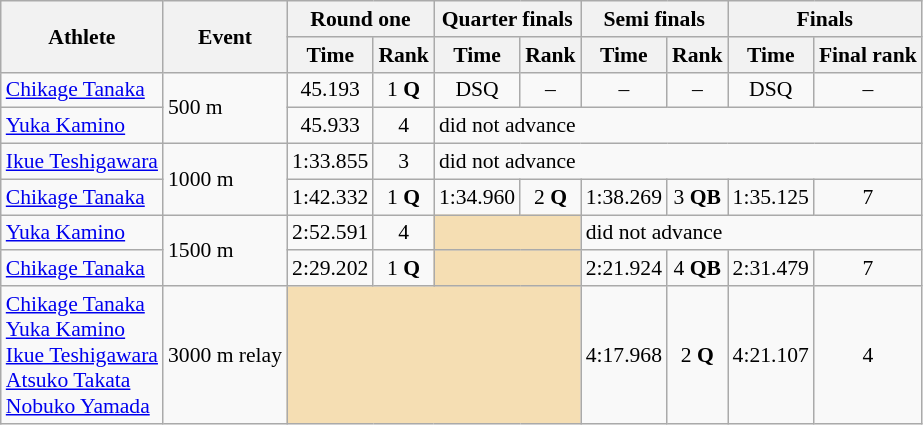<table class="wikitable" style="font-size:90%">
<tr>
<th rowspan="2">Athlete</th>
<th rowspan="2">Event</th>
<th colspan="2">Round one</th>
<th colspan="2">Quarter finals</th>
<th colspan="2">Semi finals</th>
<th colspan="2">Finals</th>
</tr>
<tr>
<th>Time</th>
<th>Rank</th>
<th>Time</th>
<th>Rank</th>
<th>Time</th>
<th>Rank</th>
<th>Time</th>
<th>Final rank</th>
</tr>
<tr>
<td><a href='#'>Chikage Tanaka</a></td>
<td rowspan="2">500 m</td>
<td align="center">45.193</td>
<td align="center">1 <strong>Q</strong></td>
<td align="center">DSQ</td>
<td align="center">–</td>
<td align="center">–</td>
<td align="center">–</td>
<td align="center">DSQ</td>
<td align="center">–</td>
</tr>
<tr>
<td><a href='#'>Yuka Kamino</a></td>
<td align="center">45.933</td>
<td align="center">4</td>
<td colspan="6">did not advance</td>
</tr>
<tr>
<td><a href='#'>Ikue Teshigawara</a></td>
<td rowspan="2">1000 m</td>
<td align="center">1:33.855</td>
<td align="center">3</td>
<td colspan="6">did not advance</td>
</tr>
<tr>
<td><a href='#'>Chikage Tanaka</a></td>
<td align="center">1:42.332</td>
<td align="center">1 <strong>Q</strong></td>
<td align="center">1:34.960</td>
<td align="center">2 <strong>Q</strong></td>
<td align="center">1:38.269</td>
<td align="center">3 <strong>QB</strong></td>
<td align="center">1:35.125</td>
<td align="center">7</td>
</tr>
<tr>
<td><a href='#'>Yuka Kamino</a></td>
<td rowspan="2">1500 m</td>
<td align="center">2:52.591</td>
<td align="center">4</td>
<td colspan="2" bgcolor="wheat"></td>
<td colspan="4">did not advance</td>
</tr>
<tr>
<td><a href='#'>Chikage Tanaka</a></td>
<td align="center">2:29.202</td>
<td align="center">1 <strong>Q</strong></td>
<td colspan="2" bgcolor="wheat"></td>
<td align="center">2:21.924</td>
<td align="center">4 <strong>QB</strong></td>
<td align="center">2:31.479</td>
<td align="center">7</td>
</tr>
<tr>
<td><a href='#'>Chikage Tanaka</a><br><a href='#'>Yuka Kamino</a><br><a href='#'>Ikue Teshigawara</a><br><a href='#'>Atsuko Takata</a><br><a href='#'>Nobuko Yamada</a></td>
<td>3000 m relay</td>
<td colspan=4 bgcolor=wheat></td>
<td align=center>4:17.968</td>
<td align=center>2 <strong>Q</strong></td>
<td align=center>4:21.107</td>
<td align=center>4</td>
</tr>
</table>
